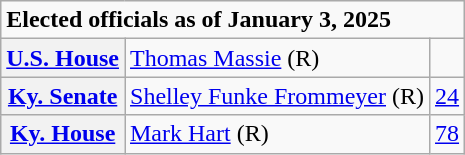<table class=wikitable>
<tr>
<td colspan="3"><strong>Elected officials as of January 3, 2025</strong></td>
</tr>
<tr>
<th scope=row><a href='#'>U.S. House</a></th>
<td><a href='#'>Thomas Massie</a> (R)</td>
<td></td>
</tr>
<tr>
<th scope=row><a href='#'>Ky. Senate</a></th>
<td><a href='#'>Shelley Funke Frommeyer</a> (R)</td>
<td><a href='#'>24</a></td>
</tr>
<tr>
<th scope=row><a href='#'>Ky. House</a></th>
<td><a href='#'>Mark Hart</a> (R)</td>
<td><a href='#'>78</a></td>
</tr>
</table>
